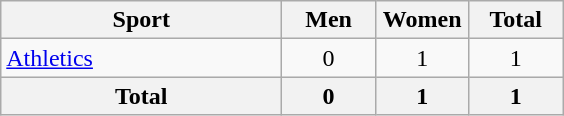<table class="wikitable sortable" style="text-align:center;">
<tr>
<th width=180>Sport</th>
<th width=55>Men</th>
<th width=55>Women</th>
<th width=55>Total</th>
</tr>
<tr>
<td align=left><a href='#'>Athletics</a></td>
<td>0</td>
<td>1</td>
<td>1</td>
</tr>
<tr>
<th>Total</th>
<th>0</th>
<th>1</th>
<th>1</th>
</tr>
</table>
